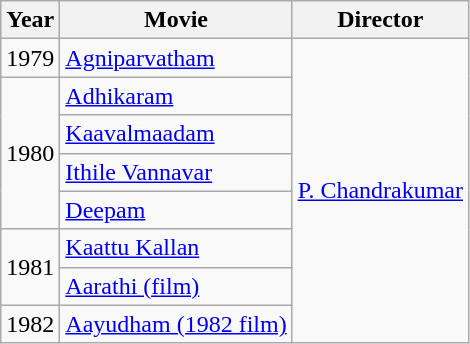<table class="wikitable">
<tr>
<th>Year</th>
<th>Movie</th>
<th>Director</th>
</tr>
<tr>
<td>1979</td>
<td><a href='#'>Agniparvatham</a></td>
<td rowspan="8"><a href='#'>P. Chandrakumar</a></td>
</tr>
<tr>
<td rowspan="4">1980</td>
<td><a href='#'>Adhikaram</a></td>
</tr>
<tr>
<td><a href='#'>Kaavalmaadam</a></td>
</tr>
<tr>
<td><a href='#'>Ithile Vannavar</a></td>
</tr>
<tr>
<td><a href='#'>Deepam</a></td>
</tr>
<tr>
<td rowspan="2">1981</td>
<td><a href='#'>Kaattu Kallan</a></td>
</tr>
<tr>
<td><a href='#'>Aarathi (film)</a></td>
</tr>
<tr>
<td>1982</td>
<td><a href='#'>Aayudham (1982 film)</a></td>
</tr>
</table>
